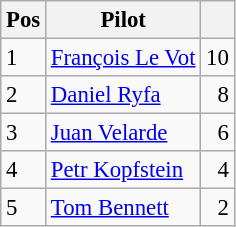<table class="wikitable" style="font-size: 95%;">
<tr>
<th>Pos</th>
<th>Pilot</th>
<th></th>
</tr>
<tr>
<td>1</td>
<td> <a href='#'>François Le Vot</a></td>
<td align="right">10</td>
</tr>
<tr>
<td>2</td>
<td> <a href='#'>Daniel Ryfa</a></td>
<td align="right">8</td>
</tr>
<tr>
<td>3</td>
<td> <a href='#'>Juan Velarde</a></td>
<td align="right">6</td>
</tr>
<tr>
<td>4</td>
<td> <a href='#'>Petr Kopfstein</a></td>
<td align="right">4</td>
</tr>
<tr>
<td>5</td>
<td> <a href='#'>Tom Bennett</a></td>
<td align="right">2</td>
</tr>
</table>
